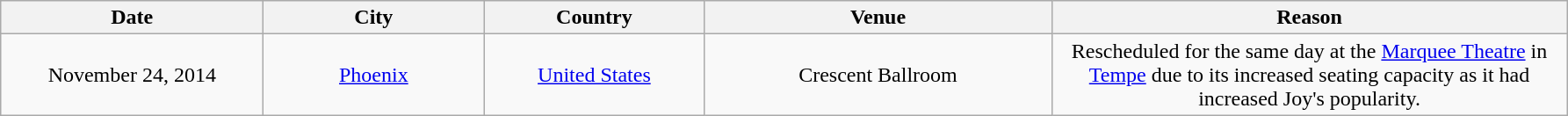<table class="wikitable" style="text-align:center;">
<tr>
<th scope="col" style="width:12em;">Date</th>
<th scope="col" style="width:10em;">City</th>
<th scope="col" style="width:10em;">Country</th>
<th scope="col" style="width:16em;">Venue</th>
<th scope="col" style="width:24em;">Reason</th>
</tr>
<tr>
<td>November 24, 2014</td>
<td><a href='#'>Phoenix</a></td>
<td><a href='#'>United States</a></td>
<td>Crescent Ballroom</td>
<td>Rescheduled for the same day at the <a href='#'>Marquee Theatre</a> in <a href='#'>Tempe</a> due to its increased seating capacity as it had increased Joy's popularity.</td>
</tr>
</table>
